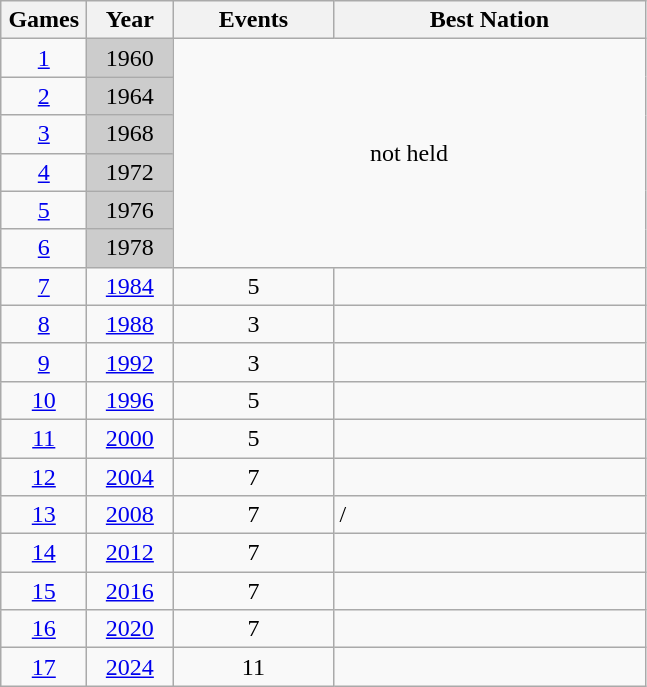<table class=wikitable>
<tr>
<th width=50>Games</th>
<th width=50>Year</th>
<th width=100>Events</th>
<th width=200>Best Nation</th>
</tr>
<tr>
<td align=center><a href='#'>1</a></td>
<td bgcolor="cccccc" align=center>1960</td>
<td colspan="2" rowspan="6" align=center>not held</td>
</tr>
<tr>
<td align=center><a href='#'>2</a></td>
<td bgcolor="cccccc" align=center>1964</td>
</tr>
<tr>
<td align=center><a href='#'>3</a></td>
<td bgcolor="cccccc" align=center>1968</td>
</tr>
<tr>
<td align=center><a href='#'>4</a></td>
<td bgcolor="cccccc" align=center>1972</td>
</tr>
<tr>
<td align=center><a href='#'>5</a></td>
<td bgcolor="cccccc" align=center>1976</td>
</tr>
<tr>
<td align=center><a href='#'>6</a></td>
<td bgcolor="cccccc" align=center>1978</td>
</tr>
<tr>
<td align=center><a href='#'>7</a></td>
<td align=center><a href='#'>1984</a></td>
<td align=center>5</td>
<td></td>
</tr>
<tr>
<td align=center><a href='#'>8</a></td>
<td align=center><a href='#'>1988</a></td>
<td align=center>3</td>
<td></td>
</tr>
<tr>
<td align=center><a href='#'>9</a></td>
<td align=center><a href='#'>1992</a></td>
<td align=center>3</td>
<td></td>
</tr>
<tr>
<td align=center><a href='#'>10</a></td>
<td align=center><a href='#'>1996</a></td>
<td align=center>5</td>
<td></td>
</tr>
<tr>
<td align=center><a href='#'>11</a></td>
<td align=center><a href='#'>2000</a></td>
<td align=center>5</td>
<td></td>
</tr>
<tr>
<td align=center><a href='#'>12</a></td>
<td align=center><a href='#'>2004</a></td>
<td align=center>7</td>
<td></td>
</tr>
<tr>
<td align=center><a href='#'>13</a></td>
<td align=center><a href='#'>2008</a></td>
<td align=center>7</td>
<td> / </td>
</tr>
<tr>
<td align=center><a href='#'>14</a></td>
<td align=center><a href='#'>2012</a></td>
<td align=center>7</td>
<td></td>
</tr>
<tr>
<td align=center><a href='#'>15</a></td>
<td align=center><a href='#'>2016</a></td>
<td align=center>7</td>
<td></td>
</tr>
<tr>
<td align=center><a href='#'>16</a></td>
<td align=center><a href='#'>2020</a></td>
<td align=center>7</td>
<td></td>
</tr>
<tr>
<td align=center><a href='#'>17</a></td>
<td align=center><a href='#'>2024</a></td>
<td align=center>11</td>
<td></td>
</tr>
</table>
